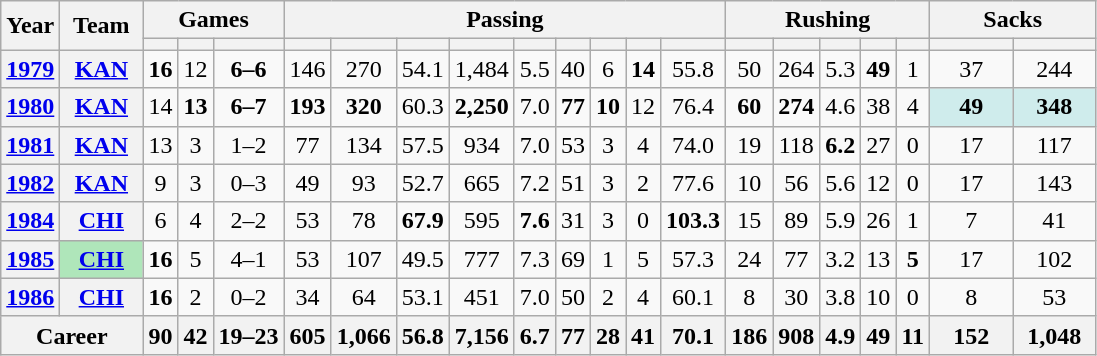<table class="wikitable" style="text-align:center;">
<tr>
<th rowspan="2">Year</th>
<th rowspan="2">Team</th>
<th colspan="3">Games</th>
<th colspan="9">Passing</th>
<th colspan="5">Rushing</th>
<th colspan="2">Sacks</th>
</tr>
<tr>
<th></th>
<th></th>
<th></th>
<th></th>
<th></th>
<th></th>
<th></th>
<th></th>
<th></th>
<th></th>
<th></th>
<th></th>
<th></th>
<th></th>
<th></th>
<th></th>
<th></th>
<th></th>
<th></th>
</tr>
<tr>
<th><a href='#'>1979</a></th>
<th><a href='#'>KAN</a></th>
<td><strong>16</strong></td>
<td>12</td>
<td><strong>6–6</strong></td>
<td>146</td>
<td>270</td>
<td>54.1</td>
<td>1,484</td>
<td>5.5</td>
<td>40</td>
<td>6</td>
<td><strong>14</strong></td>
<td>55.8</td>
<td>50</td>
<td>264</td>
<td>5.3</td>
<td><strong>49</strong></td>
<td>1</td>
<td>37</td>
<td>244</td>
</tr>
<tr>
<th><a href='#'>1980</a></th>
<th><a href='#'>KAN</a></th>
<td>14</td>
<td><strong>13</strong></td>
<td><strong>6–7</strong></td>
<td><strong>193</strong></td>
<td><strong>320</strong></td>
<td>60.3</td>
<td><strong>2,250</strong></td>
<td>7.0</td>
<td><strong>77</strong></td>
<td><strong>10</strong></td>
<td>12</td>
<td>76.4</td>
<td><strong>60</strong></td>
<td><strong>274</strong></td>
<td>4.6</td>
<td>38</td>
<td>4</td>
<td style="background:#cfecec; width:3em;"><strong>49</strong></td>
<td style="background:#cfecec; width:3em;"><strong>348</strong></td>
</tr>
<tr>
<th><a href='#'>1981</a></th>
<th><a href='#'>KAN</a></th>
<td>13</td>
<td>3</td>
<td>1–2</td>
<td>77</td>
<td>134</td>
<td>57.5</td>
<td>934</td>
<td>7.0</td>
<td>53</td>
<td>3</td>
<td>4</td>
<td>74.0</td>
<td>19</td>
<td>118</td>
<td><strong>6.2</strong></td>
<td>27</td>
<td>0</td>
<td>17</td>
<td>117</td>
</tr>
<tr>
<th><a href='#'>1982</a></th>
<th><a href='#'>KAN</a></th>
<td>9</td>
<td>3</td>
<td>0–3</td>
<td>49</td>
<td>93</td>
<td>52.7</td>
<td>665</td>
<td>7.2</td>
<td>51</td>
<td>3</td>
<td>2</td>
<td>77.6</td>
<td>10</td>
<td>56</td>
<td>5.6</td>
<td>12</td>
<td>0</td>
<td>17</td>
<td>143</td>
</tr>
<tr>
<th><a href='#'>1984</a></th>
<th><a href='#'>CHI</a></th>
<td>6</td>
<td>4</td>
<td>2–2</td>
<td>53</td>
<td>78</td>
<td><strong>67.9</strong></td>
<td>595</td>
<td><strong>7.6</strong></td>
<td>31</td>
<td>3</td>
<td>0</td>
<td><strong>103.3</strong></td>
<td>15</td>
<td>89</td>
<td>5.9</td>
<td>26</td>
<td>1</td>
<td>7</td>
<td>41</td>
</tr>
<tr>
<th><a href='#'>1985</a></th>
<th style="background:#afe6ba; width:3em;"><a href='#'>CHI</a></th>
<td><strong>16</strong></td>
<td>5</td>
<td>4–1</td>
<td>53</td>
<td>107</td>
<td>49.5</td>
<td>777</td>
<td>7.3</td>
<td>69</td>
<td>1</td>
<td>5</td>
<td>57.3</td>
<td>24</td>
<td>77</td>
<td>3.2</td>
<td>13</td>
<td><strong>5</strong></td>
<td>17</td>
<td>102</td>
</tr>
<tr>
<th><a href='#'>1986</a></th>
<th><a href='#'>CHI</a></th>
<td><strong>16</strong></td>
<td>2</td>
<td>0–2</td>
<td>34</td>
<td>64</td>
<td>53.1</td>
<td>451</td>
<td>7.0</td>
<td>50</td>
<td>2</td>
<td>4</td>
<td>60.1</td>
<td>8</td>
<td>30</td>
<td>3.8</td>
<td>10</td>
<td>0</td>
<td>8</td>
<td>53</td>
</tr>
<tr>
<th colspan="2">Career</th>
<th>90</th>
<th>42</th>
<th>19–23</th>
<th>605</th>
<th>1,066</th>
<th>56.8</th>
<th>7,156</th>
<th>6.7</th>
<th>77</th>
<th>28</th>
<th>41</th>
<th>70.1</th>
<th>186</th>
<th>908</th>
<th>4.9</th>
<th>49</th>
<th>11</th>
<th>152</th>
<th>1,048</th>
</tr>
</table>
